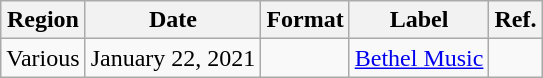<table class="wikitable plainrowheaders">
<tr>
<th scope="col">Region</th>
<th scope="col">Date</th>
<th scope="col">Format</th>
<th scope="col">Label</th>
<th scope="col">Ref.</th>
</tr>
<tr>
<td>Various</td>
<td>January 22, 2021</td>
<td></td>
<td><a href='#'>Bethel Music</a></td>
<td></td>
</tr>
</table>
